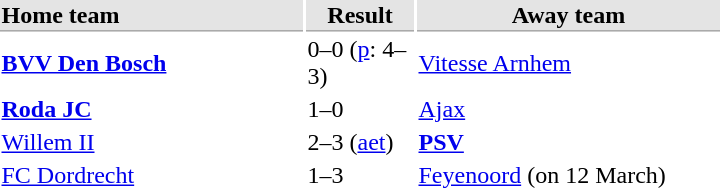<table>
<tr bgcolor="#E4E4E4">
<th style="border-bottom:1px solid #AAAAAA" width="200" align="left">Home team</th>
<th style="border-bottom:1px solid #AAAAAA" width="70" align="center">Result</th>
<th style="border-bottom:1px solid #AAAAAA" width="200">Away team</th>
</tr>
<tr>
<td><strong><a href='#'>BVV Den Bosch</a></strong></td>
<td>0–0 (<a href='#'>p</a>: 4–3)</td>
<td><a href='#'>Vitesse Arnhem</a></td>
</tr>
<tr>
<td><strong><a href='#'>Roda JC</a></strong></td>
<td>1–0</td>
<td><a href='#'>Ajax</a></td>
</tr>
<tr>
<td><a href='#'>Willem II</a></td>
<td>2–3 (<a href='#'>aet</a>)</td>
<td><strong><a href='#'>PSV</a></strong></td>
</tr>
<tr>
<td><a href='#'>FC Dordrecht</a></td>
<td>1–3</td>
<td><a href='#'>Feyenoord</a> (on 12 March)</td>
</tr>
</table>
